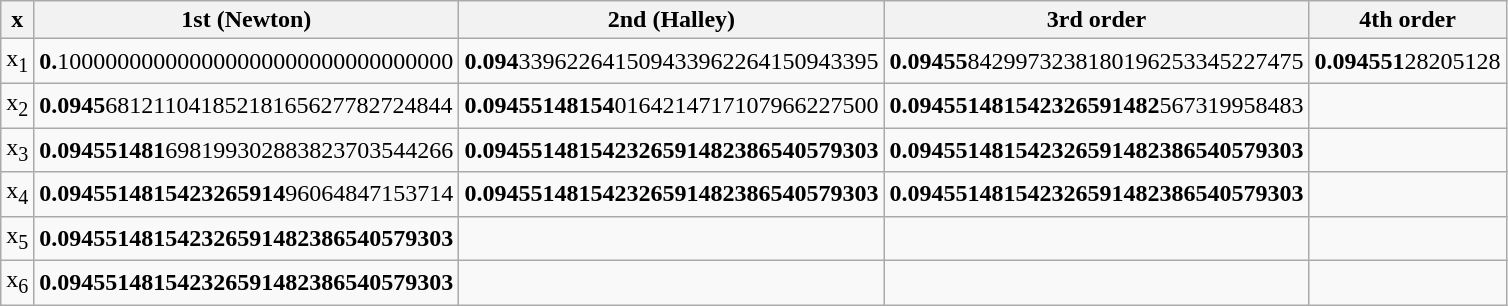<table class="wikitable">
<tr>
<th>x</th>
<th>1st (Newton)</th>
<th>2nd (Halley)</th>
<th>3rd order</th>
<th>4th order</th>
</tr>
<tr>
<td>x<sub>1</sub></td>
<td><strong>0.</strong>100000000000000000000000000000000</td>
<td><strong>0.094</strong>339622641509433962264150943395</td>
<td><strong>0.09455</strong>8429973238180196253345227475</td>
<td><strong>0.094551</strong>28205128</td>
</tr>
<tr>
<td>x<sub>2</sub></td>
<td><strong>0.0945</strong>68121104185218165627782724844</td>
<td><strong>0.09455148154</strong>0164214717107966227500</td>
<td><strong>0.094551481542326591482</strong>567319958483</td>
<td></td>
</tr>
<tr>
<td>x<sub>3</sub></td>
<td><strong>0.094551481</strong>698199302883823703544266</td>
<td><strong>0.094551481542326591482386540579303</strong></td>
<td><strong>0.094551481542326591482386540579303</strong></td>
<td></td>
</tr>
<tr>
<td>x<sub>4</sub></td>
<td><strong>0.0945514815423265914</strong>96064847153714</td>
<td><strong>0.094551481542326591482386540579303</strong></td>
<td><strong>0.094551481542326591482386540579303</strong></td>
<td></td>
</tr>
<tr>
<td>x<sub>5</sub></td>
<td><strong>0.094551481542326591482386540579303</strong></td>
<td></td>
<td></td>
<td></td>
</tr>
<tr>
<td>x<sub>6</sub></td>
<td><strong>0.094551481542326591482386540579303</strong></td>
<td></td>
<td></td>
<td></td>
</tr>
</table>
